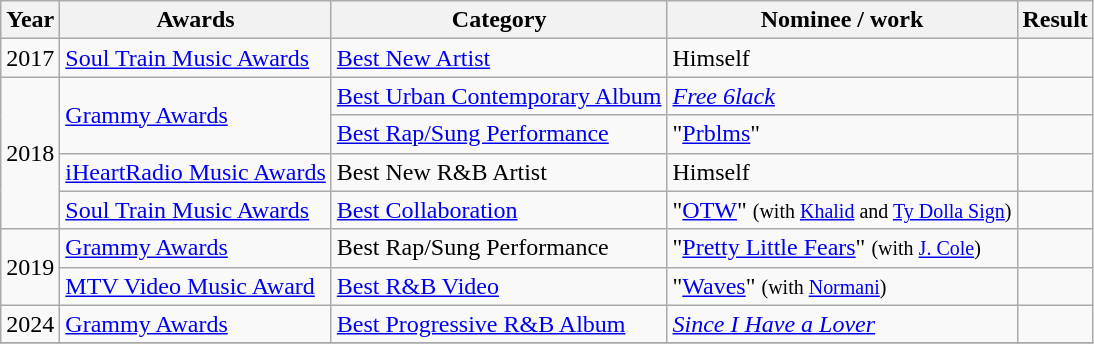<table class="wikitable">
<tr>
<th scope="col">Year</th>
<th scope="col">Awards</th>
<th scope="col">Category</th>
<th scope="col">Nominee / work</th>
<th scope="col">Result</th>
</tr>
<tr>
<td>2017</td>
<td><a href='#'>Soul Train Music Awards</a></td>
<td><a href='#'>Best New Artist</a></td>
<td>Himself</td>
<td></td>
</tr>
<tr>
<td rowspan="4">2018</td>
<td rowspan="2"><a href='#'>Grammy Awards</a></td>
<td><a href='#'>Best Urban Contemporary Album</a></td>
<td><em><a href='#'>Free 6lack</a></em></td>
<td></td>
</tr>
<tr>
<td><a href='#'>Best Rap/Sung Performance</a></td>
<td>"<a href='#'>Prblms</a>"</td>
<td></td>
</tr>
<tr>
<td><a href='#'>iHeartRadio Music Awards</a></td>
<td>Best New R&B Artist</td>
<td>Himself</td>
<td></td>
</tr>
<tr>
<td><a href='#'>Soul Train Music Awards</a></td>
<td><a href='#'>Best Collaboration</a></td>
<td>"<a href='#'>OTW</a>" <small>(with <a href='#'>Khalid</a> and <a href='#'>Ty Dolla Sign</a>)</small></td>
<td></td>
</tr>
<tr>
<td rowspan="2">2019</td>
<td><a href='#'>Grammy Awards</a></td>
<td>Best Rap/Sung Performance</td>
<td>"<a href='#'>Pretty Little Fears</a>" <small>(with <a href='#'>J. Cole</a>)</small></td>
<td></td>
</tr>
<tr>
<td><a href='#'>MTV Video Music Award</a></td>
<td><a href='#'>Best R&B Video</a></td>
<td>"<a href='#'>Waves</a>" <small>(with <a href='#'>Normani</a>)</small></td>
<td></td>
</tr>
<tr>
<td>2024</td>
<td><a href='#'>Grammy Awards</a></td>
<td><a href='#'>Best Progressive R&B Album</a></td>
<td><em><a href='#'>Since I Have a Lover</a></em></td>
<td></td>
</tr>
<tr>
</tr>
</table>
